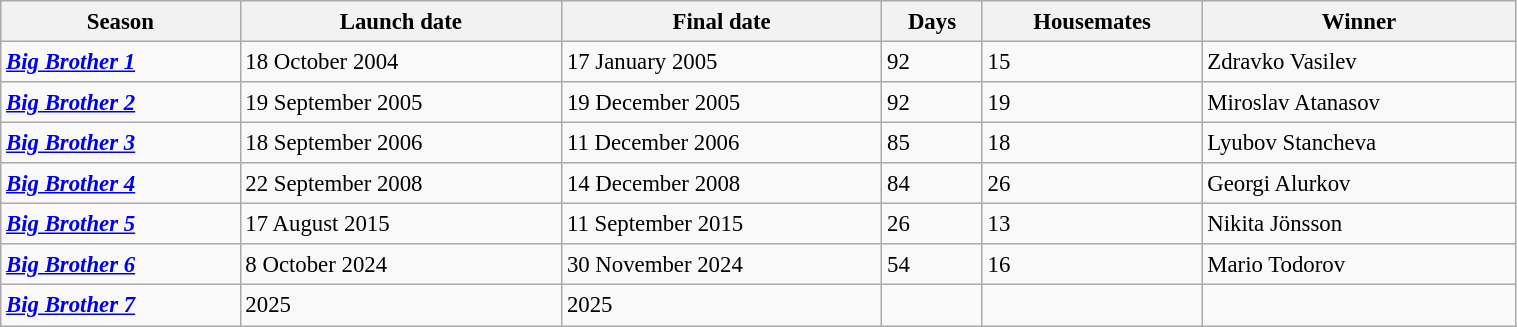<table class="wikitable" style="text-align:left; width: 80%; font-size:95%; line-height:20px;">
<tr>
<th>Season</th>
<th>Launch date</th>
<th>Final date</th>
<th>Days</th>
<th>Housemates</th>
<th>Winner</th>
</tr>
<tr>
<td><strong><em><a href='#'>Big Brother 1</a></em></strong></td>
<td>18 October 2004</td>
<td>17 January 2005</td>
<td>92</td>
<td>15</td>
<td>Zdravko Vasilev</td>
</tr>
<tr>
<td><strong><em><a href='#'>Big Brother 2</a></em></strong></td>
<td>19 September 2005</td>
<td>19 December 2005</td>
<td>92</td>
<td>19</td>
<td>Miroslav Atanasov</td>
</tr>
<tr>
<td><strong><em><a href='#'>Big Brother 3</a></em></strong></td>
<td>18 September 2006</td>
<td>11 December 2006</td>
<td>85</td>
<td>18</td>
<td>Lyubov Stancheva</td>
</tr>
<tr>
<td><strong><em><a href='#'>Big Brother 4</a></em></strong></td>
<td>22 September 2008</td>
<td>14 December 2008</td>
<td>84</td>
<td>26</td>
<td>Georgi Alurkov</td>
</tr>
<tr>
<td><strong><em><a href='#'>Big Brother 5</a></em></strong></td>
<td>17 August 2015</td>
<td>11 September 2015</td>
<td>26</td>
<td>13</td>
<td>Nikita Jönsson</td>
</tr>
<tr>
<td><strong><em><a href='#'>Big Brother 6</a></em></strong></td>
<td>8 October 2024</td>
<td>30 November 2024</td>
<td>54</td>
<td>16</td>
<td>Mario Todorov</td>
</tr>
<tr>
<td><strong><em><a href='#'>Big Brother 7</a></em></strong></td>
<td>2025</td>
<td>2025</td>
<td></td>
<td></td>
<td></td>
</tr>
</table>
